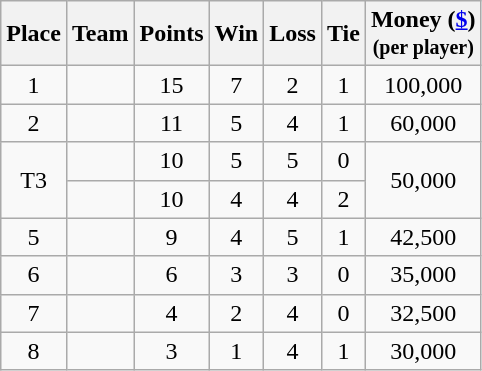<table class=wikitable style=text-align:center>
<tr>
<th>Place</th>
<th>Team</th>
<th>Points</th>
<th>Win</th>
<th>Loss</th>
<th>Tie</th>
<th>Money (<a href='#'>$</a>)<br><small>(per player)</small></th>
</tr>
<tr>
<td>1</td>
<td align=left><strong></strong></td>
<td>15</td>
<td>7</td>
<td>2</td>
<td>1</td>
<td>100,000</td>
</tr>
<tr>
<td>2</td>
<td align=left></td>
<td>11</td>
<td>5</td>
<td>4</td>
<td>1</td>
<td>60,000</td>
</tr>
<tr>
<td rowspan=2>T3</td>
<td align=left></td>
<td>10</td>
<td>5</td>
<td>5</td>
<td>0</td>
<td rowspan=2>50,000</td>
</tr>
<tr>
<td align=left></td>
<td>10</td>
<td>4</td>
<td>4</td>
<td>2 </td>
</tr>
<tr>
<td>5</td>
<td align=left></td>
<td>9</td>
<td>4</td>
<td>5</td>
<td>1</td>
<td>42,500</td>
</tr>
<tr>
<td>6</td>
<td align=left></td>
<td>6</td>
<td>3</td>
<td>3</td>
<td>0</td>
<td>35,000</td>
</tr>
<tr>
<td>7</td>
<td align=left></td>
<td>4</td>
<td>2</td>
<td>4</td>
<td>0</td>
<td>32,500</td>
</tr>
<tr>
<td>8</td>
<td align=left></td>
<td>3</td>
<td>1</td>
<td>4</td>
<td>1</td>
<td>30,000</td>
</tr>
</table>
